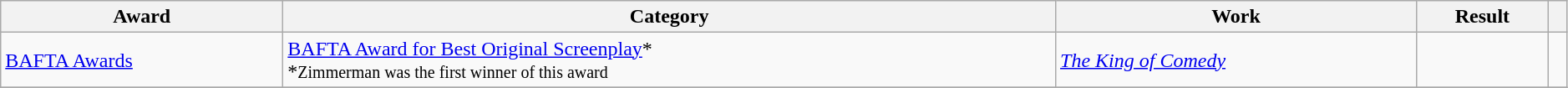<table class="wikitable sortable" style="width: 99%;">
<tr>
<th scope="col">Award</th>
<th scope="col">Category</th>
<th scope="col">Work</th>
<th scope="col">Result</th>
<th scope="col" class="unsortable"></th>
</tr>
<tr>
<td><a href='#'>BAFTA Awards</a></td>
<td><a href='#'>BAFTA Award for Best Original Screenplay</a>*<br>*<small>Zimmerman was the first winner of this award</small></td>
<td><em><a href='#'>The King of Comedy</a></em></td>
<td></td>
<td></td>
</tr>
<tr>
</tr>
</table>
